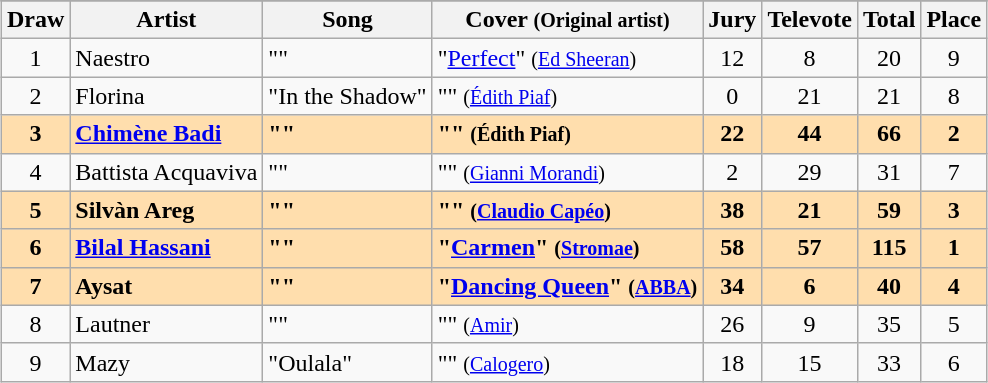<table class="sortable wikitable" style="margin: 1em auto 1em auto; text-align:center">
<tr>
</tr>
<tr>
<th>Draw</th>
<th>Artist</th>
<th>Song</th>
<th>Cover <small>(Original artist)</small></th>
<th>Jury</th>
<th>Televote</th>
<th>Total</th>
<th>Place</th>
</tr>
<tr>
<td>1</td>
<td align="left">Naestro</td>
<td align="left">""</td>
<td align="left">"<a href='#'>Perfect</a>" <small>(<a href='#'>Ed Sheeran</a>)</small></td>
<td>12</td>
<td>8</td>
<td>20</td>
<td>9</td>
</tr>
<tr>
<td>2</td>
<td align="left">Florina</td>
<td align="left">"In the Shadow"</td>
<td align="left">"" <small>(<a href='#'>Édith Piaf</a>)</small></td>
<td>0</td>
<td>21</td>
<td>21</td>
<td>8</td>
</tr>
<tr style="font-weight:bold; background:navajowhite;">
<td>3</td>
<td align="left"><a href='#'>Chimène Badi</a></td>
<td align="left">""</td>
<td align="left">"" <small>(Édith Piaf)</small></td>
<td>22</td>
<td>44</td>
<td>66</td>
<td>2</td>
</tr>
<tr>
<td>4</td>
<td align="left">Battista Acquaviva</td>
<td align="left">""</td>
<td align="left">"" <small>(<a href='#'>Gianni Morandi</a>)</small></td>
<td>2</td>
<td>29</td>
<td>31</td>
<td>7</td>
</tr>
<tr style="font-weight:bold; background:navajowhite;">
<td>5</td>
<td align="left">Silvàn Areg</td>
<td align="left">""</td>
<td align="left">"" <small>(<a href='#'>Claudio Capéo</a>)</small></td>
<td>38</td>
<td>21</td>
<td>59</td>
<td>3</td>
</tr>
<tr style="font-weight:bold; background:navajowhite;">
<td>6</td>
<td align="left"><a href='#'>Bilal Hassani</a></td>
<td align="left">""</td>
<td align="left">"<a href='#'>Carmen</a>" <small>(<a href='#'>Stromae</a>)</small></td>
<td>58</td>
<td>57</td>
<td>115</td>
<td>1</td>
</tr>
<tr style="font-weight:bold; background:navajowhite;">
<td>7</td>
<td align="left">Aysat</td>
<td align="left">""</td>
<td align="left">"<a href='#'>Dancing Queen</a>" <small>(<a href='#'>ABBA</a>)</small></td>
<td>34</td>
<td>6</td>
<td>40</td>
<td>4</td>
</tr>
<tr>
<td>8</td>
<td align="left">Lautner</td>
<td align="left">""</td>
<td align="left">"" <small>(<a href='#'>Amir</a>)</small></td>
<td>26</td>
<td>9</td>
<td>35</td>
<td>5</td>
</tr>
<tr>
<td>9</td>
<td align="left">Mazy</td>
<td align="left">"Oulala"</td>
<td align="left">"" <small>(<a href='#'>Calogero</a>)</small></td>
<td>18</td>
<td>15</td>
<td>33</td>
<td>6</td>
</tr>
</table>
